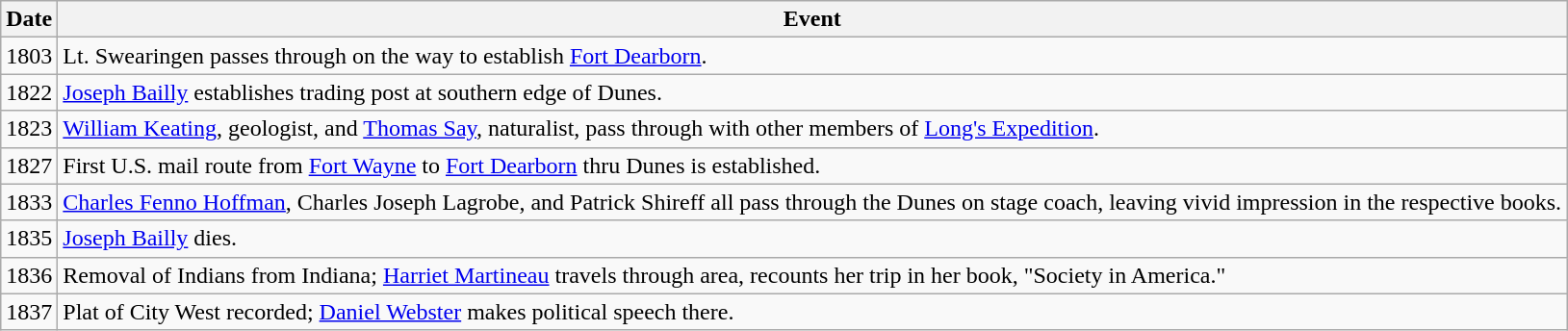<table class="wikitable">
<tr>
<th>Date</th>
<th>Event</th>
</tr>
<tr>
<td>1803</td>
<td>Lt. Swearingen passes through on the way to establish <a href='#'>Fort Dearborn</a>.</td>
</tr>
<tr>
<td>1822</td>
<td><a href='#'>Joseph Bailly</a> establishes trading post at southern edge of Dunes.</td>
</tr>
<tr>
<td>1823</td>
<td><a href='#'>William Keating</a>, geologist, and <a href='#'>Thomas Say</a>, naturalist, pass through with other members of <a href='#'>Long's Expedition</a>.</td>
</tr>
<tr>
<td>1827</td>
<td>First U.S. mail route from <a href='#'>Fort Wayne</a> to <a href='#'>Fort Dearborn</a> thru Dunes is established.</td>
</tr>
<tr>
<td>1833</td>
<td><a href='#'>Charles Fenno Hoffman</a>, Charles Joseph Lagrobe, and Patrick Shireff all pass through the Dunes on stage coach, leaving vivid impression in the respective books.</td>
</tr>
<tr>
<td>1835</td>
<td><a href='#'>Joseph Bailly</a> dies.</td>
</tr>
<tr>
<td>1836</td>
<td>Removal of Indians from Indiana; <a href='#'>Harriet Martineau</a> travels through area, recounts her trip in her book, "Society in America."</td>
</tr>
<tr>
<td>1837</td>
<td>Plat of City West recorded; <a href='#'>Daniel Webster</a> makes political speech there.</td>
</tr>
</table>
